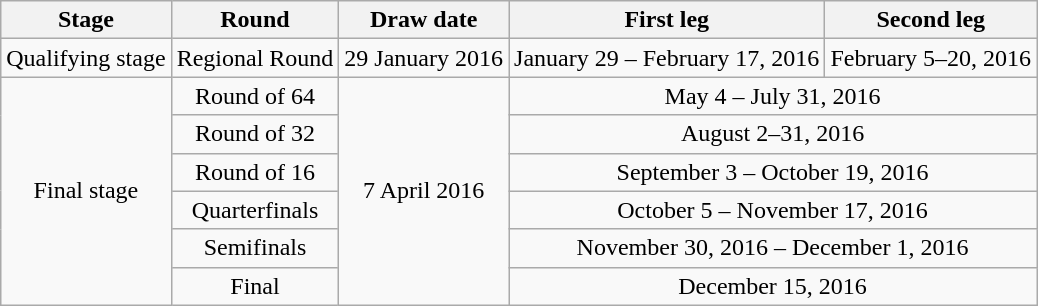<table class="wikitable" style="text-align:center">
<tr>
<th>Stage</th>
<th>Round</th>
<th>Draw date</th>
<th>First leg</th>
<th>Second leg</th>
</tr>
<tr>
<td>Qualifying stage</td>
<td>Regional Round</td>
<td>29 January 2016</td>
<td>January 29 – February 17, 2016</td>
<td>February 5–20, 2016</td>
</tr>
<tr>
<td rowspan=6>Final stage</td>
<td>Round of 64</td>
<td rowspan=6>7 April 2016</td>
<td colspan=2>May 4 – July 31, 2016</td>
</tr>
<tr>
<td>Round of 32</td>
<td colspan=2>August 2–31, 2016</td>
</tr>
<tr>
<td>Round of 16</td>
<td colspan=2>September 3 – October 19, 2016</td>
</tr>
<tr>
<td>Quarterfinals</td>
<td colspan=2>October 5 – November 17, 2016</td>
</tr>
<tr>
<td>Semifinals</td>
<td colspan=2>November 30, 2016 – December 1, 2016</td>
</tr>
<tr>
<td>Final</td>
<td colspan=2>December 15, 2016</td>
</tr>
</table>
